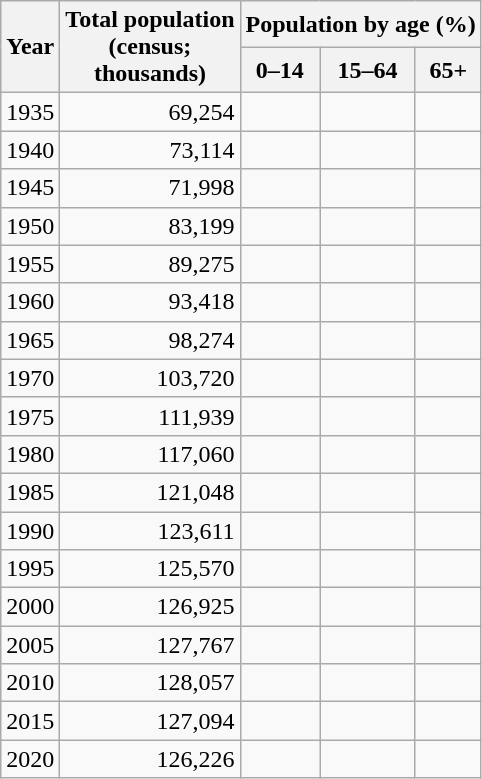<table class="wikitable sortable" style="text-align: right;">
<tr>
<th rowspan="2">Year</th>
<th rowspan="2">Total population<br>(census;<br>thousands)</th>
<th colspan="3">Population by age (%)</th>
</tr>
<tr>
<th>0–14</th>
<th>15–64</th>
<th>65+</th>
</tr>
<tr>
<td>1935</td>
<td>69,254</td>
<td></td>
<td></td>
<td></td>
</tr>
<tr>
<td>1940</td>
<td>73,114</td>
<td></td>
<td></td>
<td></td>
</tr>
<tr>
<td>1945</td>
<td>71,998</td>
<td></td>
<td></td>
<td></td>
</tr>
<tr>
<td>1950</td>
<td>83,199</td>
<td></td>
<td></td>
<td></td>
</tr>
<tr>
<td>1955</td>
<td>89,275</td>
<td></td>
<td></td>
<td></td>
</tr>
<tr>
<td>1960</td>
<td>93,418</td>
<td></td>
<td></td>
<td></td>
</tr>
<tr>
<td>1965</td>
<td>98,274</td>
<td></td>
<td></td>
<td></td>
</tr>
<tr>
<td>1970</td>
<td>103,720</td>
<td></td>
<td></td>
<td></td>
</tr>
<tr>
<td>1975</td>
<td>111,939</td>
<td></td>
<td></td>
<td></td>
</tr>
<tr>
<td>1980</td>
<td>117,060</td>
<td></td>
<td></td>
<td></td>
</tr>
<tr>
<td>1985</td>
<td>121,048</td>
<td></td>
<td></td>
<td></td>
</tr>
<tr>
<td>1990</td>
<td>123,611</td>
<td></td>
<td></td>
<td></td>
</tr>
<tr>
<td>1995</td>
<td>125,570</td>
<td></td>
<td></td>
<td></td>
</tr>
<tr>
<td>2000</td>
<td>126,925</td>
<td></td>
<td></td>
<td></td>
</tr>
<tr>
<td>2005</td>
<td>127,767</td>
<td></td>
<td></td>
<td></td>
</tr>
<tr>
<td>2010</td>
<td>128,057</td>
<td></td>
<td></td>
<td></td>
</tr>
<tr>
<td>2015</td>
<td>127,094</td>
<td></td>
<td></td>
<td></td>
</tr>
<tr>
<td>2020</td>
<td>126,226</td>
<td></td>
<td></td>
<td></td>
</tr>
</table>
